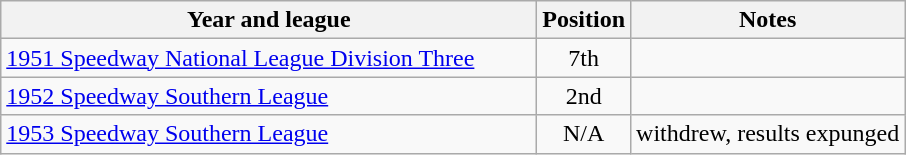<table class="wikitable">
<tr>
<th width=350>Year and league</th>
<th width=50>Position</th>
<th>Notes</th>
</tr>
<tr align=center>
<td align="left"><a href='#'>1951 Speedway National League Division Three</a></td>
<td>7th</td>
<td></td>
</tr>
<tr align=center>
<td align="left"><a href='#'>1952 Speedway Southern League</a></td>
<td>2nd</td>
<td></td>
</tr>
<tr align=center>
<td align="left"><a href='#'>1953 Speedway Southern League</a></td>
<td>N/A</td>
<td>withdrew, results expunged</td>
</tr>
</table>
